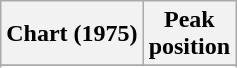<table class="wikitable plainrowheaders sortable" style="text-align:left;">
<tr>
<th scope="col">Chart (1975)</th>
<th scope="col">Peak<br>position</th>
</tr>
<tr>
</tr>
<tr>
</tr>
<tr>
</tr>
<tr>
</tr>
</table>
